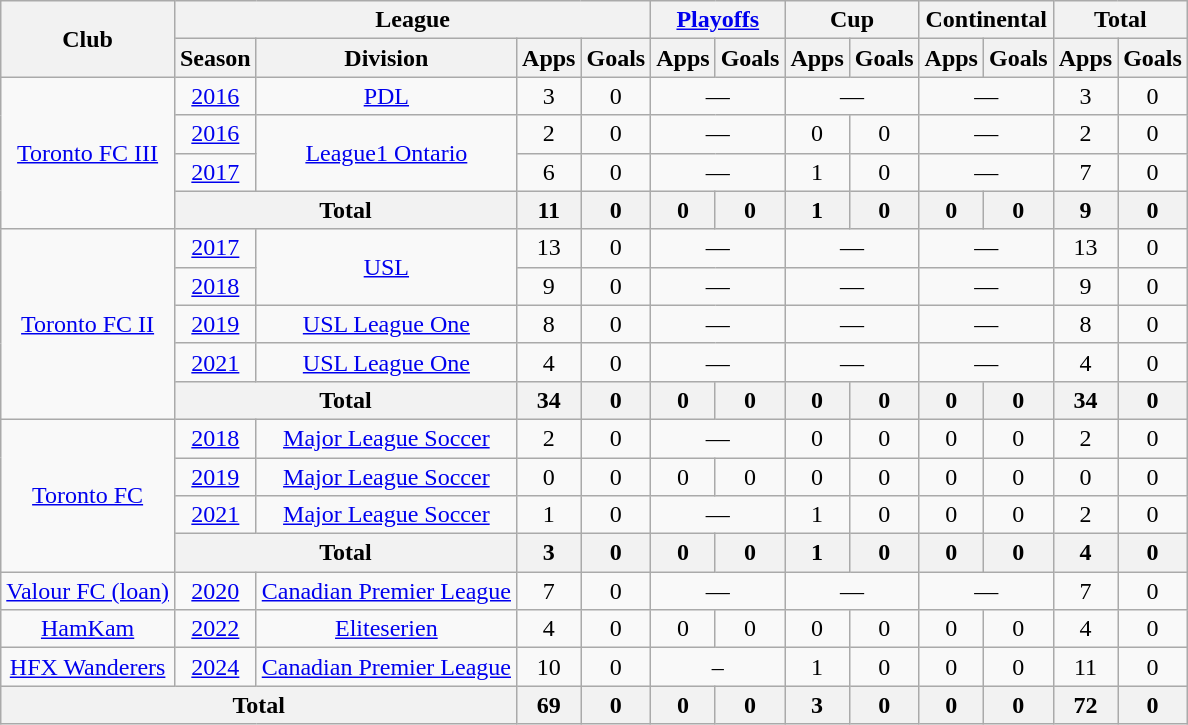<table class="wikitable" style="text-align: center">
<tr>
<th rowspan="2">Club</th>
<th colspan="4">League</th>
<th colspan="2"><a href='#'>Playoffs</a></th>
<th colspan="2">Cup</th>
<th colspan="2">Continental</th>
<th colspan="2">Total</th>
</tr>
<tr>
<th>Season</th>
<th>Division</th>
<th>Apps</th>
<th>Goals</th>
<th>Apps</th>
<th>Goals</th>
<th>Apps</th>
<th>Goals</th>
<th>Apps</th>
<th>Goals</th>
<th>Apps</th>
<th>Goals</th>
</tr>
<tr>
<td rowspan="4"><a href='#'>Toronto FC III</a></td>
<td><a href='#'>2016</a></td>
<td><a href='#'>PDL</a></td>
<td>3</td>
<td>0</td>
<td colspan="2">—</td>
<td colspan="2">—</td>
<td colspan="2">—</td>
<td>3</td>
<td>0</td>
</tr>
<tr>
<td><a href='#'>2016</a></td>
<td rowspan="2"><a href='#'>League1 Ontario</a></td>
<td>2</td>
<td>0</td>
<td colspan="2">—</td>
<td>0</td>
<td>0</td>
<td colspan="2">—</td>
<td>2</td>
<td>0</td>
</tr>
<tr>
<td><a href='#'>2017</a></td>
<td>6</td>
<td>0</td>
<td colspan="2">—</td>
<td>1</td>
<td>0</td>
<td colspan="2">—</td>
<td>7</td>
<td>0</td>
</tr>
<tr>
<th colspan="2">Total</th>
<th>11</th>
<th>0</th>
<th>0</th>
<th>0</th>
<th>1</th>
<th>0</th>
<th>0</th>
<th>0</th>
<th>9</th>
<th>0</th>
</tr>
<tr>
<td rowspan="5"><a href='#'>Toronto FC II</a></td>
<td><a href='#'>2017</a></td>
<td rowspan="2"><a href='#'>USL</a></td>
<td>13</td>
<td>0</td>
<td colspan="2">—</td>
<td colspan="2">—</td>
<td colspan="2">—</td>
<td>13</td>
<td>0</td>
</tr>
<tr>
<td><a href='#'>2018</a></td>
<td>9</td>
<td>0</td>
<td colspan="2">—</td>
<td colspan="2">—</td>
<td colspan="2">—</td>
<td>9</td>
<td>0</td>
</tr>
<tr>
<td><a href='#'>2019</a></td>
<td><a href='#'>USL League One</a></td>
<td>8</td>
<td>0</td>
<td colspan="2">—</td>
<td colspan="2">—</td>
<td colspan="2">—</td>
<td>8</td>
<td>0</td>
</tr>
<tr>
<td><a href='#'>2021</a></td>
<td><a href='#'>USL League One</a></td>
<td>4</td>
<td>0</td>
<td colspan="2">—</td>
<td colspan="2">—</td>
<td colspan="2">—</td>
<td>4</td>
<td>0</td>
</tr>
<tr>
<th colspan="2">Total</th>
<th>34</th>
<th>0</th>
<th>0</th>
<th>0</th>
<th>0</th>
<th>0</th>
<th>0</th>
<th>0</th>
<th>34</th>
<th>0</th>
</tr>
<tr>
<td rowspan="4"><a href='#'>Toronto FC</a></td>
<td><a href='#'>2018</a></td>
<td><a href='#'>Major League Soccer</a></td>
<td>2</td>
<td>0</td>
<td colspan="2">—</td>
<td>0</td>
<td>0</td>
<td>0</td>
<td>0</td>
<td>2</td>
<td>0</td>
</tr>
<tr>
<td><a href='#'>2019</a></td>
<td><a href='#'>Major League Soccer</a></td>
<td>0</td>
<td>0</td>
<td>0</td>
<td>0</td>
<td>0</td>
<td>0</td>
<td>0</td>
<td>0</td>
<td>0</td>
<td>0</td>
</tr>
<tr>
<td><a href='#'>2021</a></td>
<td><a href='#'>Major League Soccer</a></td>
<td>1</td>
<td>0</td>
<td colspan="2">—</td>
<td>1</td>
<td>0</td>
<td>0</td>
<td>0</td>
<td>2</td>
<td>0</td>
</tr>
<tr>
<th colspan="2">Total</th>
<th>3</th>
<th>0</th>
<th>0</th>
<th>0</th>
<th>1</th>
<th>0</th>
<th>0</th>
<th>0</th>
<th>4</th>
<th>0</th>
</tr>
<tr>
<td><a href='#'>Valour FC (loan)</a></td>
<td><a href='#'>2020</a></td>
<td><a href='#'>Canadian Premier League</a></td>
<td>7</td>
<td>0</td>
<td colspan="2">—</td>
<td colspan="2">—</td>
<td colspan="2">—</td>
<td>7</td>
<td>0</td>
</tr>
<tr>
<td><a href='#'>HamKam</a></td>
<td><a href='#'>2022</a></td>
<td><a href='#'>Eliteserien</a></td>
<td>4</td>
<td>0</td>
<td>0</td>
<td>0</td>
<td>0</td>
<td>0</td>
<td>0</td>
<td>0</td>
<td>4</td>
<td>0</td>
</tr>
<tr>
<td><a href='#'>HFX Wanderers</a></td>
<td><a href='#'>2024</a></td>
<td><a href='#'>Canadian Premier League</a></td>
<td>10</td>
<td>0</td>
<td colspan="2">–</td>
<td>1</td>
<td>0</td>
<td>0</td>
<td>0</td>
<td>11</td>
<td>0</td>
</tr>
<tr>
<th colspan="3">Total</th>
<th>69</th>
<th>0</th>
<th>0</th>
<th>0</th>
<th>3</th>
<th>0</th>
<th>0</th>
<th>0</th>
<th>72</th>
<th>0</th>
</tr>
</table>
